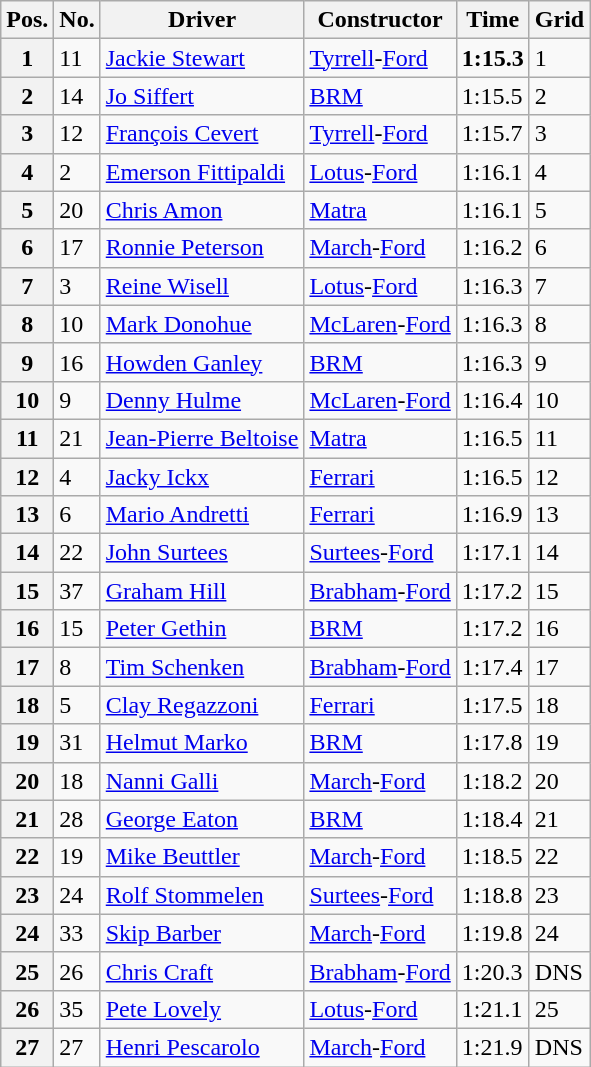<table class="wikitable sortable">
<tr>
<th>Pos.</th>
<th>No.</th>
<th>Driver</th>
<th>Constructor</th>
<th>Time</th>
<th>Grid</th>
</tr>
<tr>
<th>1</th>
<td>11</td>
<td> <a href='#'>Jackie Stewart</a></td>
<td><a href='#'>Tyrrell</a>-<a href='#'>Ford</a></td>
<td><strong>1:15.3</strong></td>
<td>1</td>
</tr>
<tr>
<th>2</th>
<td>14</td>
<td> <a href='#'>Jo Siffert</a></td>
<td><a href='#'>BRM</a></td>
<td>1:15.5</td>
<td>2</td>
</tr>
<tr>
<th>3</th>
<td>12</td>
<td> <a href='#'>François Cevert</a></td>
<td><a href='#'>Tyrrell</a>-<a href='#'>Ford</a></td>
<td>1:15.7</td>
<td>3</td>
</tr>
<tr>
<th>4</th>
<td>2</td>
<td> <a href='#'>Emerson Fittipaldi</a></td>
<td><a href='#'>Lotus</a>-<a href='#'>Ford</a></td>
<td>1:16.1</td>
<td>4</td>
</tr>
<tr>
<th>5</th>
<td>20</td>
<td> <a href='#'>Chris Amon</a></td>
<td><a href='#'>Matra</a></td>
<td>1:16.1</td>
<td>5</td>
</tr>
<tr>
<th>6</th>
<td>17</td>
<td> <a href='#'>Ronnie Peterson</a></td>
<td><a href='#'>March</a>-<a href='#'>Ford</a></td>
<td>1:16.2</td>
<td>6</td>
</tr>
<tr>
<th>7</th>
<td>3</td>
<td> <a href='#'>Reine Wisell</a></td>
<td><a href='#'>Lotus</a>-<a href='#'>Ford</a></td>
<td>1:16.3</td>
<td>7</td>
</tr>
<tr>
<th>8</th>
<td>10</td>
<td> <a href='#'>Mark Donohue</a></td>
<td><a href='#'>McLaren</a>-<a href='#'>Ford</a></td>
<td>1:16.3</td>
<td>8</td>
</tr>
<tr>
<th>9</th>
<td>16</td>
<td> <a href='#'>Howden Ganley</a></td>
<td><a href='#'>BRM</a></td>
<td>1:16.3</td>
<td>9</td>
</tr>
<tr>
<th>10</th>
<td>9</td>
<td> <a href='#'>Denny Hulme</a></td>
<td><a href='#'>McLaren</a>-<a href='#'>Ford</a></td>
<td>1:16.4</td>
<td>10</td>
</tr>
<tr>
<th>11</th>
<td>21</td>
<td> <a href='#'>Jean-Pierre Beltoise</a></td>
<td><a href='#'>Matra</a></td>
<td>1:16.5</td>
<td>11</td>
</tr>
<tr>
<th>12</th>
<td>4</td>
<td> <a href='#'>Jacky Ickx</a></td>
<td><a href='#'>Ferrari</a></td>
<td>1:16.5</td>
<td>12</td>
</tr>
<tr>
<th>13</th>
<td>6</td>
<td> <a href='#'>Mario Andretti</a></td>
<td><a href='#'>Ferrari</a></td>
<td>1:16.9</td>
<td>13</td>
</tr>
<tr>
<th>14</th>
<td>22</td>
<td> <a href='#'>John Surtees</a></td>
<td><a href='#'>Surtees</a>-<a href='#'>Ford</a></td>
<td>1:17.1</td>
<td>14</td>
</tr>
<tr>
<th>15</th>
<td>37</td>
<td> <a href='#'>Graham Hill</a></td>
<td><a href='#'>Brabham</a>-<a href='#'>Ford</a></td>
<td>1:17.2</td>
<td>15</td>
</tr>
<tr>
<th>16</th>
<td>15</td>
<td> <a href='#'>Peter Gethin</a></td>
<td><a href='#'>BRM</a></td>
<td>1:17.2</td>
<td>16</td>
</tr>
<tr>
<th>17</th>
<td>8</td>
<td> <a href='#'>Tim Schenken</a></td>
<td><a href='#'>Brabham</a>-<a href='#'>Ford</a></td>
<td>1:17.4</td>
<td>17</td>
</tr>
<tr>
<th>18</th>
<td>5</td>
<td> <a href='#'>Clay Regazzoni</a></td>
<td><a href='#'>Ferrari</a></td>
<td>1:17.5</td>
<td>18</td>
</tr>
<tr>
<th>19</th>
<td>31</td>
<td> <a href='#'>Helmut Marko</a></td>
<td><a href='#'>BRM</a></td>
<td>1:17.8</td>
<td>19</td>
</tr>
<tr>
<th>20</th>
<td>18</td>
<td> <a href='#'>Nanni Galli</a></td>
<td><a href='#'>March</a>-<a href='#'>Ford</a></td>
<td>1:18.2</td>
<td>20</td>
</tr>
<tr>
<th>21</th>
<td>28</td>
<td> <a href='#'>George Eaton</a></td>
<td><a href='#'>BRM</a></td>
<td>1:18.4</td>
<td>21</td>
</tr>
<tr>
<th>22</th>
<td>19</td>
<td> <a href='#'>Mike Beuttler</a></td>
<td><a href='#'>March</a>-<a href='#'>Ford</a></td>
<td>1:18.5</td>
<td>22</td>
</tr>
<tr>
<th>23</th>
<td>24</td>
<td> <a href='#'>Rolf Stommelen</a></td>
<td><a href='#'>Surtees</a>-<a href='#'>Ford</a></td>
<td>1:18.8</td>
<td>23</td>
</tr>
<tr>
<th>24</th>
<td>33</td>
<td> <a href='#'>Skip Barber</a></td>
<td><a href='#'>March</a>-<a href='#'>Ford</a></td>
<td>1:19.8</td>
<td>24</td>
</tr>
<tr>
<th>25</th>
<td>26</td>
<td> <a href='#'>Chris Craft</a></td>
<td><a href='#'>Brabham</a>-<a href='#'>Ford</a></td>
<td>1:20.3</td>
<td>DNS</td>
</tr>
<tr>
<th>26</th>
<td>35</td>
<td> <a href='#'>Pete Lovely</a></td>
<td><a href='#'>Lotus</a>-<a href='#'>Ford</a></td>
<td>1:21.1</td>
<td>25</td>
</tr>
<tr>
<th>27</th>
<td>27</td>
<td> <a href='#'>Henri Pescarolo</a></td>
<td><a href='#'>March</a>-<a href='#'>Ford</a></td>
<td>1:21.9</td>
<td>DNS</td>
</tr>
</table>
